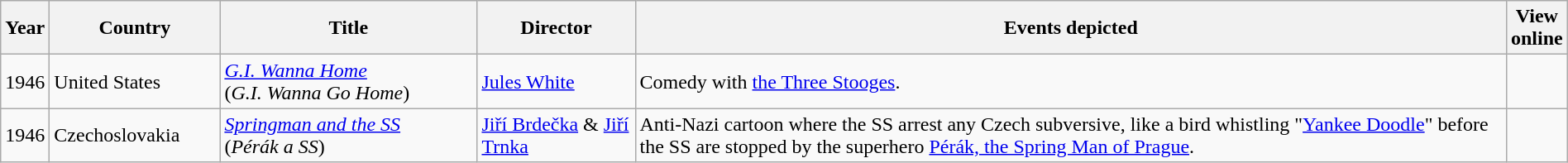<table class="wikitable" width="100%">
<tr>
<th>Year</th>
<th width=130>Country</th>
<th width=200>Title</th>
<th width=120>Director</th>
<th>Events depicted</th>
<th>View<br>online</th>
</tr>
<tr>
<td>1946</td>
<td>United States</td>
<td><em><a href='#'>G.I. Wanna Home</a></em><br>(<em>G.I. Wanna Go Home</em>)</td>
<td><a href='#'>Jules White</a></td>
<td>Comedy with <a href='#'>the Three Stooges</a>.</td>
<td></td>
</tr>
<tr>
<td>1946</td>
<td>Czechoslovakia</td>
<td><em><a href='#'>Springman and the SS</a></em><br>(<em>Pérák a SS</em>)</td>
<td><a href='#'>Jiří Brdečka</a> & <a href='#'>Jiří Trnka</a></td>
<td>Anti-Nazi cartoon where the SS arrest any Czech subversive, like a bird whistling "<a href='#'>Yankee Doodle</a>" before the SS are stopped by the superhero <a href='#'>Pérák, the Spring Man of Prague</a>.</td>
<td></td>
</tr>
</table>
